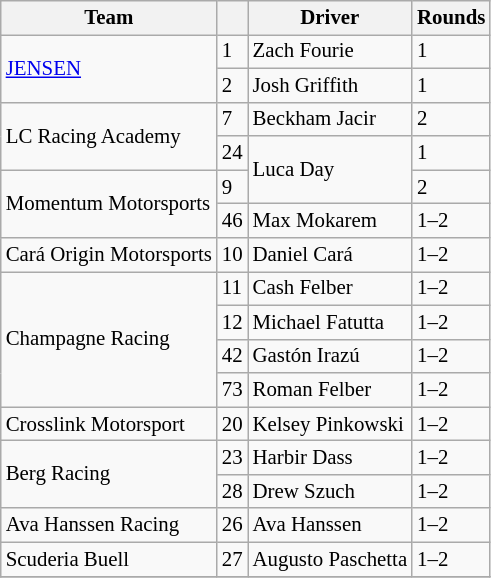<table class="wikitable" style="font-size: 87%">
<tr>
<th>Team</th>
<th></th>
<th>Driver</th>
<th>Rounds</th>
</tr>
<tr>
<td rowspan=2> <a href='#'>JENSEN</a></td>
<td>1</td>
<td> Zach Fourie</td>
<td>1</td>
</tr>
<tr>
<td>2</td>
<td> Josh Griffith</td>
<td>1</td>
</tr>
<tr>
<td rowspan=2> LC Racing Academy</td>
<td>7</td>
<td> Beckham Jacir</td>
<td>2</td>
</tr>
<tr>
<td>24</td>
<td rowspan=2> Luca Day</td>
<td>1</td>
</tr>
<tr>
<td rowspan=2> Momentum Motorsports</td>
<td>9</td>
<td>2</td>
</tr>
<tr>
<td>46</td>
<td> Max Mokarem</td>
<td>1–2</td>
</tr>
<tr>
<td> Cará Origin Motorsports</td>
<td>10</td>
<td> Daniel Cará</td>
<td>1–2</td>
</tr>
<tr>
<td rowspan=4> Champagne Racing</td>
<td>11</td>
<td> Cash Felber</td>
<td>1–2</td>
</tr>
<tr>
<td>12</td>
<td> Michael Fatutta</td>
<td>1–2</td>
</tr>
<tr>
<td>42</td>
<td> Gastón Irazú</td>
<td>1–2</td>
</tr>
<tr>
<td>73</td>
<td> Roman Felber</td>
<td>1–2</td>
</tr>
<tr>
<td> Crosslink Motorsport</td>
<td>20</td>
<td> Kelsey Pinkowski</td>
<td>1–2</td>
</tr>
<tr>
<td rowspan=2> Berg Racing</td>
<td>23</td>
<td> Harbir Dass</td>
<td>1–2</td>
</tr>
<tr>
<td>28</td>
<td> Drew Szuch</td>
<td>1–2</td>
</tr>
<tr>
<td> Ava Hanssen Racing</td>
<td>26</td>
<td> Ava Hanssen</td>
<td>1–2</td>
</tr>
<tr>
<td> Scuderia Buell</td>
<td>27</td>
<td> Augusto Paschetta</td>
<td>1–2</td>
</tr>
<tr>
</tr>
</table>
